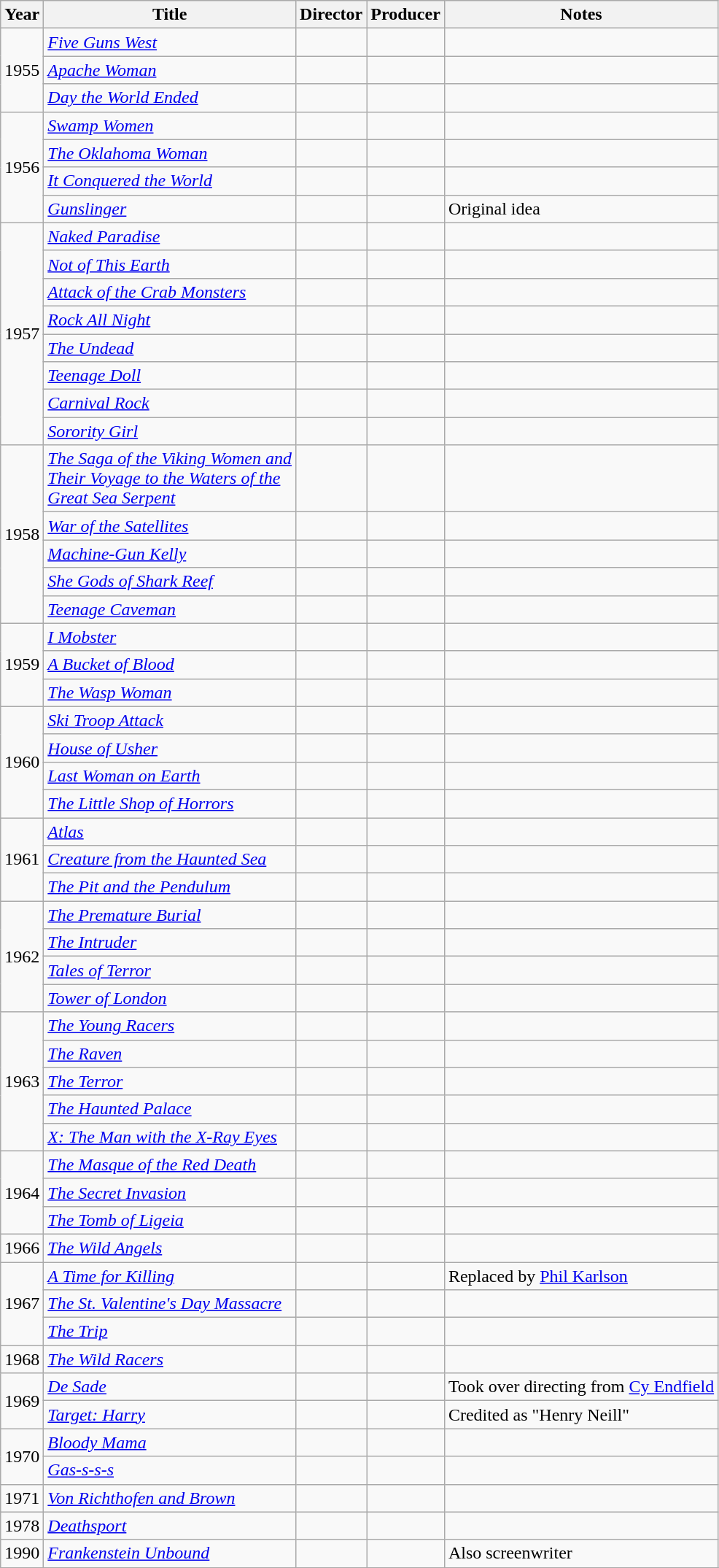<table class="wikitable">
<tr>
<th>Year</th>
<th>Title</th>
<th>Director</th>
<th>Producer</th>
<th>Notes</th>
</tr>
<tr>
<td rowspan=3>1955</td>
<td><em><a href='#'>Five Guns West</a></em></td>
<td></td>
<td></td>
<td></td>
</tr>
<tr>
<td><em><a href='#'>Apache Woman</a></em></td>
<td></td>
<td></td>
<td></td>
</tr>
<tr>
<td><em><a href='#'>Day the World Ended</a></em></td>
<td></td>
<td></td>
<td></td>
</tr>
<tr>
<td rowspan=4>1956</td>
<td><em><a href='#'>Swamp Women</a></em></td>
<td></td>
<td></td>
<td></td>
</tr>
<tr>
<td><em><a href='#'>The Oklahoma Woman</a></em></td>
<td></td>
<td></td>
<td></td>
</tr>
<tr>
<td><em><a href='#'>It Conquered the World</a></em></td>
<td></td>
<td></td>
<td></td>
</tr>
<tr>
<td><em><a href='#'>Gunslinger</a></em></td>
<td></td>
<td></td>
<td>Original idea</td>
</tr>
<tr>
<td rowspan=8>1957</td>
<td><em><a href='#'>Naked Paradise</a></em></td>
<td></td>
<td></td>
<td></td>
</tr>
<tr>
<td><em><a href='#'>Not of This Earth</a></em></td>
<td></td>
<td></td>
<td></td>
</tr>
<tr>
<td><em><a href='#'>Attack of the Crab Monsters</a></em></td>
<td></td>
<td></td>
<td></td>
</tr>
<tr>
<td><em><a href='#'>Rock All Night</a></em></td>
<td></td>
<td></td>
<td></td>
</tr>
<tr>
<td><em><a href='#'>The Undead</a></em></td>
<td></td>
<td></td>
<td></td>
</tr>
<tr>
<td><em><a href='#'>Teenage Doll</a></em></td>
<td></td>
<td></td>
<td></td>
</tr>
<tr>
<td><em><a href='#'>Carnival Rock</a></em></td>
<td></td>
<td></td>
<td></td>
</tr>
<tr>
<td><em><a href='#'>Sorority Girl</a></em></td>
<td></td>
<td></td>
<td></td>
</tr>
<tr>
<td rowspan=5>1958</td>
<td><em><a href='#'>The Saga of the Viking Women and<br>Their Voyage to the Waters of the<br>Great Sea Serpent</a></em></td>
<td></td>
<td></td>
<td></td>
</tr>
<tr>
<td><em><a href='#'>War of the Satellites</a></em></td>
<td></td>
<td></td>
<td></td>
</tr>
<tr>
<td><em><a href='#'>Machine-Gun Kelly</a></em></td>
<td></td>
<td></td>
<td></td>
</tr>
<tr>
<td><em><a href='#'>She Gods of Shark Reef</a></em></td>
<td></td>
<td></td>
<td></td>
</tr>
<tr>
<td><em><a href='#'>Teenage Caveman</a></em></td>
<td></td>
<td></td>
<td></td>
</tr>
<tr>
<td rowspan=3>1959</td>
<td><em><a href='#'>I Mobster</a></em></td>
<td></td>
<td></td>
<td></td>
</tr>
<tr>
<td><em><a href='#'>A Bucket of Blood</a></em></td>
<td></td>
<td></td>
<td></td>
</tr>
<tr>
<td><em><a href='#'>The Wasp Woman</a></em></td>
<td></td>
<td></td>
<td></td>
</tr>
<tr>
<td rowspan=4>1960</td>
<td><em><a href='#'>Ski Troop Attack</a></em></td>
<td></td>
<td></td>
<td></td>
</tr>
<tr>
<td><em><a href='#'>House of Usher</a></em></td>
<td></td>
<td></td>
<td></td>
</tr>
<tr>
<td><em><a href='#'>Last Woman on Earth</a></em></td>
<td></td>
<td></td>
<td></td>
</tr>
<tr>
<td><em><a href='#'>The Little Shop of Horrors</a></em></td>
<td></td>
<td></td>
<td></td>
</tr>
<tr>
<td rowspan=3>1961</td>
<td><em><a href='#'>Atlas</a></em></td>
<td></td>
<td></td>
<td></td>
</tr>
<tr>
<td><em><a href='#'>Creature from the Haunted Sea</a></em></td>
<td></td>
<td></td>
<td></td>
</tr>
<tr>
<td><em><a href='#'>The Pit and the Pendulum</a></em></td>
<td></td>
<td></td>
<td></td>
</tr>
<tr>
<td rowspan=4>1962</td>
<td><em><a href='#'>The Premature Burial</a></em></td>
<td></td>
<td></td>
<td></td>
</tr>
<tr>
<td><em><a href='#'>The Intruder</a></em></td>
<td></td>
<td></td>
<td></td>
</tr>
<tr>
<td><em><a href='#'>Tales of Terror</a></em></td>
<td></td>
<td></td>
<td></td>
</tr>
<tr>
<td><em><a href='#'>Tower of London</a></em></td>
<td></td>
<td></td>
<td></td>
</tr>
<tr>
<td rowspan=5>1963</td>
<td><em><a href='#'>The Young Racers</a></em></td>
<td></td>
<td></td>
<td></td>
</tr>
<tr>
<td><em><a href='#'>The Raven</a></em></td>
<td></td>
<td></td>
<td></td>
</tr>
<tr>
<td><em><a href='#'>The Terror</a></em></td>
<td></td>
<td></td>
<td></td>
</tr>
<tr>
<td><em><a href='#'>The Haunted Palace</a></em></td>
<td></td>
<td></td>
<td></td>
</tr>
<tr>
<td><em><a href='#'>X: The Man with the X-Ray Eyes</a></em></td>
<td></td>
<td></td>
<td></td>
</tr>
<tr>
<td rowspan=3>1964</td>
<td><em><a href='#'>The Masque of the Red Death</a></em></td>
<td></td>
<td></td>
<td></td>
</tr>
<tr>
<td><em><a href='#'>The Secret Invasion</a></em></td>
<td></td>
<td></td>
<td></td>
</tr>
<tr>
<td><em><a href='#'>The Tomb of Ligeia</a></em></td>
<td></td>
<td></td>
<td></td>
</tr>
<tr>
<td>1966</td>
<td><em><a href='#'>The Wild Angels</a></em></td>
<td></td>
<td></td>
<td></td>
</tr>
<tr>
<td rowspan=3>1967</td>
<td><em><a href='#'>A Time for Killing</a></em></td>
<td></td>
<td></td>
<td>Replaced by <a href='#'>Phil Karlson</a></td>
</tr>
<tr>
<td><em><a href='#'>The St. Valentine's Day Massacre</a></em></td>
<td></td>
<td></td>
<td></td>
</tr>
<tr>
<td><em><a href='#'>The Trip</a></em></td>
<td></td>
<td></td>
<td></td>
</tr>
<tr>
<td>1968</td>
<td><em><a href='#'>The Wild Racers</a></em></td>
<td></td>
<td></td>
<td></td>
</tr>
<tr>
<td rowspan=2>1969</td>
<td><em><a href='#'>De Sade</a></em></td>
<td></td>
<td></td>
<td>Took over directing from <a href='#'>Cy Endfield</a></td>
</tr>
<tr>
<td><em><a href='#'>Target: Harry</a></em></td>
<td></td>
<td></td>
<td>Credited as "Henry Neill"</td>
</tr>
<tr>
<td rowspan=2>1970</td>
<td><em><a href='#'>Bloody Mama</a></em></td>
<td></td>
<td></td>
<td></td>
</tr>
<tr>
<td><em><a href='#'>Gas-s-s-s</a></em></td>
<td></td>
<td></td>
<td></td>
</tr>
<tr>
<td>1971</td>
<td><em><a href='#'>Von Richthofen and Brown</a></em></td>
<td></td>
<td></td>
<td></td>
</tr>
<tr>
<td>1978</td>
<td><em><a href='#'>Deathsport</a></em></td>
<td></td>
<td></td>
<td></td>
</tr>
<tr>
<td>1990</td>
<td><em><a href='#'>Frankenstein Unbound</a></em></td>
<td></td>
<td></td>
<td>Also screenwriter</td>
</tr>
<tr>
</tr>
</table>
